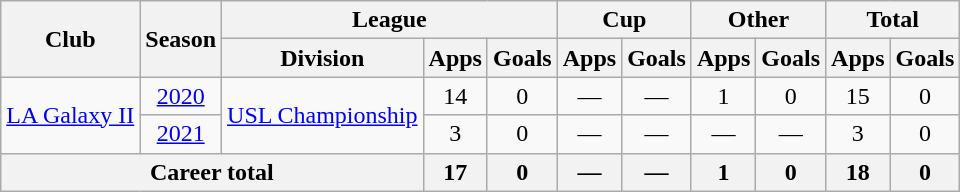<table class=wikitable style=text-align:center>
<tr>
<th rowspan=2>Club</th>
<th rowspan=2>Season</th>
<th colspan=3>League</th>
<th colspan=2>Cup</th>
<th colspan=2>Other</th>
<th colspan=2>Total</th>
</tr>
<tr>
<th>Division</th>
<th>Apps</th>
<th>Goals</th>
<th>Apps</th>
<th>Goals</th>
<th>Apps</th>
<th>Goals</th>
<th>Apps</th>
<th>Goals</th>
</tr>
<tr>
<td rowspan=2><a href='#'>LA Galaxy II</a></td>
<td><a href='#'>2020</a></td>
<td rowspan=2><a href='#'>USL Championship</a></td>
<td>14</td>
<td>0</td>
<td>—</td>
<td>—</td>
<td>1</td>
<td>0</td>
<td>15</td>
<td>0</td>
</tr>
<tr>
<td><a href='#'>2021</a></td>
<td>3</td>
<td>0</td>
<td>—</td>
<td>—</td>
<td>—</td>
<td>—</td>
<td>3</td>
<td>0</td>
</tr>
<tr>
<th colspan=3>Career total</th>
<th>17</th>
<th>0</th>
<th>—</th>
<th>—</th>
<th>1</th>
<th>0</th>
<th>18</th>
<th>0</th>
</tr>
</table>
